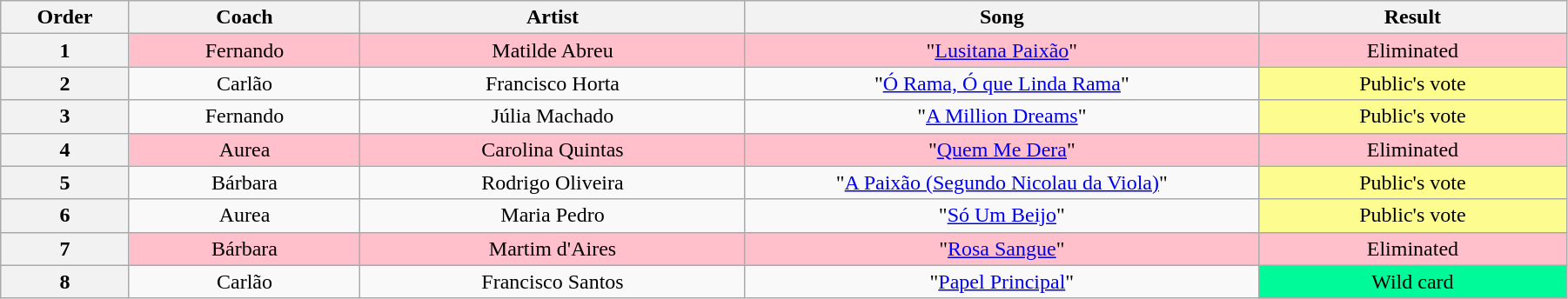<table class="wikitable" style="text-align:center; width:95%">
<tr>
<th style="width:05%">Order</th>
<th style="width:09%">Coach</th>
<th style="width:15%">Artist</th>
<th style="width:20%">Song</th>
<th style="width:12%">Result</th>
</tr>
<tr style="background:pink">
<th>1</th>
<td>Fernando</td>
<td>Matilde Abreu</td>
<td>"<a href='#'>Lusitana Paixão</a>"</td>
<td>Eliminated</td>
</tr>
<tr>
<th>2</th>
<td>Carlão</td>
<td>Francisco Horta</td>
<td>"<a href='#'>Ó Rama, Ó que Linda Rama</a>"</td>
<td style="background:#fdfc8f">Public's vote</td>
</tr>
<tr>
<th>3</th>
<td>Fernando</td>
<td>Júlia Machado</td>
<td>"<a href='#'>A Million Dreams</a>"</td>
<td style="background:#fdfc8f">Public's vote</td>
</tr>
<tr style="background:pink">
<th>4</th>
<td>Aurea</td>
<td>Carolina Quintas</td>
<td>"<a href='#'>Quem Me Dera</a>"</td>
<td>Eliminated</td>
</tr>
<tr>
<th>5</th>
<td>Bárbara</td>
<td>Rodrigo Oliveira</td>
<td>"<a href='#'>A Paixão (Segundo Nicolau da Viola)</a>"</td>
<td style="background:#fdfc8f">Public's vote</td>
</tr>
<tr>
<th>6</th>
<td>Aurea</td>
<td>Maria Pedro</td>
<td>"<a href='#'>Só Um Beijo</a>"</td>
<td style="background:#fdfc8f">Public's vote</td>
</tr>
<tr style="background:pink">
<th>7</th>
<td>Bárbara</td>
<td>Martim d'Aires</td>
<td>"<a href='#'>Rosa Sangue</a>"</td>
<td>Eliminated</td>
</tr>
<tr>
<th>8</th>
<td>Carlão</td>
<td>Francisco Santos</td>
<td>"<a href='#'>Papel Principal</a>"</td>
<td style="background:#00fa9a">Wild card</td>
</tr>
</table>
